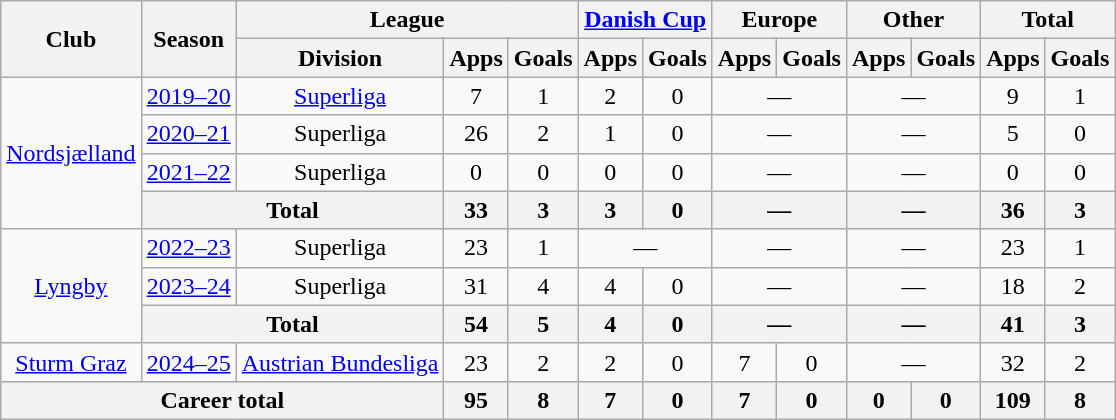<table class="wikitable" style="text-align: center">
<tr>
<th rowspan="2">Club</th>
<th rowspan="2">Season</th>
<th colspan="3">League</th>
<th colspan="2"><a href='#'>Danish Cup</a></th>
<th colspan="2">Europe</th>
<th colspan="2">Other</th>
<th colspan="2">Total</th>
</tr>
<tr>
<th>Division</th>
<th>Apps</th>
<th>Goals</th>
<th>Apps</th>
<th>Goals</th>
<th>Apps</th>
<th>Goals</th>
<th>Apps</th>
<th>Goals</th>
<th>Apps</th>
<th>Goals</th>
</tr>
<tr>
<td rowspan="4"><a href='#'>Nordsjælland</a></td>
<td><a href='#'>2019–20</a></td>
<td><a href='#'>Superliga</a></td>
<td>7</td>
<td>1</td>
<td>2</td>
<td>0</td>
<td colspan="2">—</td>
<td colspan="2">—</td>
<td>9</td>
<td>1</td>
</tr>
<tr>
<td><a href='#'>2020–21</a></td>
<td>Superliga</td>
<td>26</td>
<td>2</td>
<td>1</td>
<td>0</td>
<td colspan="2">—</td>
<td colspan="2">—</td>
<td>5</td>
<td>0</td>
</tr>
<tr>
<td><a href='#'>2021–22</a></td>
<td>Superliga</td>
<td>0</td>
<td>0</td>
<td>0</td>
<td>0</td>
<td colspan="2">—</td>
<td colspan="2">—</td>
<td>0</td>
<td>0</td>
</tr>
<tr>
<th colspan="2">Total</th>
<th>33</th>
<th>3</th>
<th>3</th>
<th>0</th>
<th colspan="2">—</th>
<th colspan="2">—</th>
<th>36</th>
<th>3</th>
</tr>
<tr>
<td rowspan="3"><a href='#'>Lyngby</a></td>
<td><a href='#'>2022–23</a></td>
<td>Superliga</td>
<td>23</td>
<td>1</td>
<td colspan="2">—</td>
<td colspan="2">—</td>
<td colspan="2">—</td>
<td>23</td>
<td>1</td>
</tr>
<tr>
<td><a href='#'>2023–24</a></td>
<td>Superliga</td>
<td>31</td>
<td>4</td>
<td>4</td>
<td>0</td>
<td colspan="2">—</td>
<td colspan="2">—</td>
<td>18</td>
<td>2</td>
</tr>
<tr>
<th colspan="2">Total</th>
<th>54</th>
<th>5</th>
<th>4</th>
<th>0</th>
<th colspan="2">—</th>
<th colspan="2">—</th>
<th>41</th>
<th>3</th>
</tr>
<tr>
<td><a href='#'>Sturm Graz</a></td>
<td><a href='#'>2024–25</a></td>
<td><a href='#'>Austrian Bundesliga</a></td>
<td>23</td>
<td>2</td>
<td>2</td>
<td>0</td>
<td>7</td>
<td>0</td>
<td colspan="2">—</td>
<td>32</td>
<td>2</td>
</tr>
<tr>
<th colspan=3>Career total</th>
<th>95</th>
<th>8</th>
<th>7</th>
<th>0</th>
<th>7</th>
<th>0</th>
<th>0</th>
<th>0</th>
<th>109</th>
<th>8</th>
</tr>
</table>
